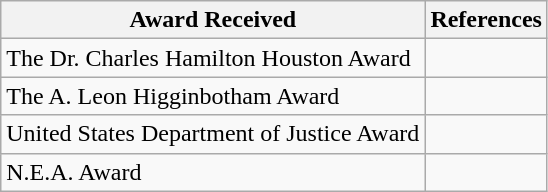<table class="wikitable">
<tr>
<th>Award Received</th>
<th>References</th>
</tr>
<tr>
<td>The Dr. Charles Hamilton Houston Award</td>
<td></td>
</tr>
<tr>
<td>The A. Leon Higginbotham Award</td>
<td></td>
</tr>
<tr>
<td>United States Department of Justice Award</td>
<td></td>
</tr>
<tr>
<td>N.E.A. Award</td>
<td></td>
</tr>
</table>
